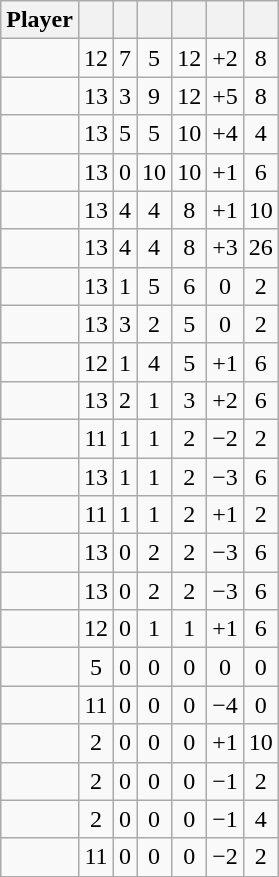<table class="wikitable sortable" style="text-align:center;">
<tr>
<th>Player</th>
<th></th>
<th></th>
<th></th>
<th></th>
<th data-sort-type="number"></th>
<th></th>
</tr>
<tr>
<td></td>
<td>12</td>
<td>7</td>
<td>5</td>
<td>12</td>
<td>+2</td>
<td>8</td>
</tr>
<tr>
<td></td>
<td>13</td>
<td>3</td>
<td>9</td>
<td>12</td>
<td>+5</td>
<td>8</td>
</tr>
<tr>
<td></td>
<td>13</td>
<td>5</td>
<td>5</td>
<td>10</td>
<td>+4</td>
<td>4</td>
</tr>
<tr>
<td></td>
<td>13</td>
<td>0</td>
<td>10</td>
<td>10</td>
<td>+1</td>
<td>6</td>
</tr>
<tr>
<td></td>
<td>13</td>
<td>4</td>
<td>4</td>
<td>8</td>
<td>+1</td>
<td>10</td>
</tr>
<tr>
<td></td>
<td>13</td>
<td>4</td>
<td>4</td>
<td>8</td>
<td>+3</td>
<td>26</td>
</tr>
<tr>
<td></td>
<td>13</td>
<td>1</td>
<td>5</td>
<td>6</td>
<td>0</td>
<td>2</td>
</tr>
<tr>
<td></td>
<td>13</td>
<td>3</td>
<td>2</td>
<td>5</td>
<td>0</td>
<td>2</td>
</tr>
<tr>
<td></td>
<td>12</td>
<td>1</td>
<td>4</td>
<td>5</td>
<td>+1</td>
<td>6</td>
</tr>
<tr>
<td></td>
<td>13</td>
<td>2</td>
<td>1</td>
<td>3</td>
<td>+2</td>
<td>6</td>
</tr>
<tr>
<td></td>
<td>11</td>
<td>1</td>
<td>1</td>
<td>2</td>
<td>−2</td>
<td>2</td>
</tr>
<tr>
<td></td>
<td>13</td>
<td>1</td>
<td>1</td>
<td>2</td>
<td>−3</td>
<td>6</td>
</tr>
<tr>
<td></td>
<td>11</td>
<td>1</td>
<td>1</td>
<td>2</td>
<td>+1</td>
<td>2</td>
</tr>
<tr>
<td></td>
<td>13</td>
<td>0</td>
<td>2</td>
<td>2</td>
<td>−3</td>
<td>6</td>
</tr>
<tr>
<td></td>
<td>13</td>
<td>0</td>
<td>2</td>
<td>2</td>
<td>−3</td>
<td>6</td>
</tr>
<tr>
<td></td>
<td>12</td>
<td>0</td>
<td>1</td>
<td>1</td>
<td>+1</td>
<td>6</td>
</tr>
<tr>
<td></td>
<td>5</td>
<td>0</td>
<td>0</td>
<td>0</td>
<td>0</td>
<td>0</td>
</tr>
<tr>
<td></td>
<td>11</td>
<td>0</td>
<td>0</td>
<td>0</td>
<td>−4</td>
<td>0</td>
</tr>
<tr>
<td></td>
<td>2</td>
<td>0</td>
<td>0</td>
<td>0</td>
<td>+1</td>
<td>10</td>
</tr>
<tr>
<td></td>
<td>2</td>
<td>0</td>
<td>0</td>
<td>0</td>
<td>−1</td>
<td>2</td>
</tr>
<tr>
<td></td>
<td>2</td>
<td>0</td>
<td>0</td>
<td>0</td>
<td>−1</td>
<td>4</td>
</tr>
<tr>
<td></td>
<td>11</td>
<td>0</td>
<td>0</td>
<td>0</td>
<td>−2</td>
<td>2</td>
</tr>
</table>
